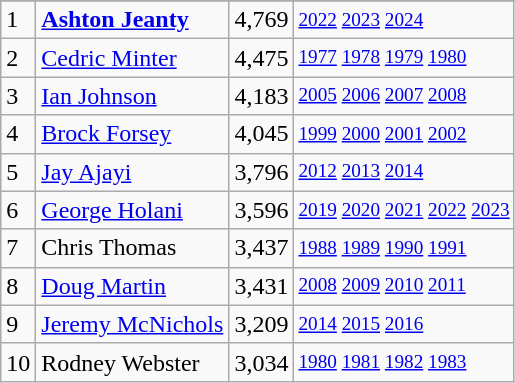<table class="wikitable">
<tr>
</tr>
<tr>
<td>1</td>
<td><strong><a href='#'>Ashton Jeanty</a></strong></td>
<td>4,769</td>
<td style="font-size:80%;"><a href='#'>2022</a> <a href='#'>2023</a> <a href='#'>2024</a></td>
</tr>
<tr>
<td>2</td>
<td><a href='#'>Cedric Minter</a></td>
<td>4,475</td>
<td style="font-size:80%;"><a href='#'>1977</a> <a href='#'>1978</a> <a href='#'>1979</a> <a href='#'>1980</a></td>
</tr>
<tr>
<td>3</td>
<td><a href='#'>Ian Johnson</a></td>
<td>4,183</td>
<td style="font-size:80%;"><a href='#'>2005</a> <a href='#'>2006</a> <a href='#'>2007</a> <a href='#'>2008</a></td>
</tr>
<tr>
<td>4</td>
<td><a href='#'>Brock Forsey</a></td>
<td>4,045</td>
<td style="font-size:80%;"><a href='#'>1999</a> <a href='#'>2000</a> <a href='#'>2001</a> <a href='#'>2002</a></td>
</tr>
<tr>
<td>5</td>
<td><a href='#'>Jay Ajayi</a></td>
<td>3,796</td>
<td style="font-size:80%;"><a href='#'>2012</a> <a href='#'>2013</a> <a href='#'>2014</a></td>
</tr>
<tr>
<td>6</td>
<td><a href='#'>George Holani</a></td>
<td>3,596</td>
<td style="font-size:80%;"><a href='#'>2019</a> <a href='#'>2020</a> <a href='#'>2021</a> <a href='#'>2022</a> <a href='#'>2023</a></td>
</tr>
<tr>
<td>7</td>
<td>Chris Thomas</td>
<td>3,437</td>
<td style="font-size:80%;"><a href='#'>1988</a> <a href='#'>1989</a> <a href='#'>1990</a> <a href='#'>1991</a></td>
</tr>
<tr>
<td>8</td>
<td><a href='#'>Doug Martin</a></td>
<td>3,431</td>
<td style="font-size:80%;"><a href='#'>2008</a> <a href='#'>2009</a> <a href='#'>2010</a> <a href='#'>2011</a></td>
</tr>
<tr>
<td>9</td>
<td><a href='#'>Jeremy McNichols</a></td>
<td>3,209</td>
<td style="font-size:80%;"><a href='#'>2014</a> <a href='#'>2015</a> <a href='#'>2016</a></td>
</tr>
<tr>
<td>10</td>
<td>Rodney Webster</td>
<td>3,034</td>
<td style="font-size:80%;"><a href='#'>1980</a> <a href='#'>1981</a> <a href='#'>1982</a> <a href='#'>1983</a></td>
</tr>
</table>
